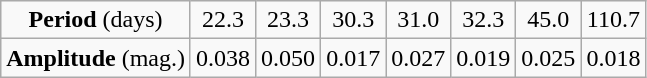<table class="wikitable" style="text-align: center;">
<tr>
<td><strong>Period</strong> (days)</td>
<td>22.3</td>
<td>23.3</td>
<td>30.3</td>
<td>31.0</td>
<td>32.3</td>
<td>45.0</td>
<td>110.7</td>
</tr>
<tr>
<td><strong>Amplitude</strong> (mag.)</td>
<td>0.038</td>
<td>0.050</td>
<td>0.017</td>
<td>0.027</td>
<td>0.019</td>
<td>0.025</td>
<td>0.018</td>
</tr>
</table>
